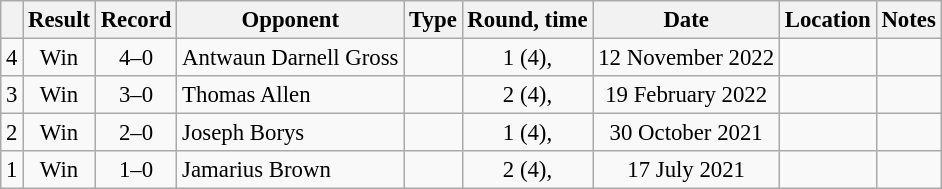<table class="wikitable" style="text-align:center; font-size:95%">
<tr>
<th></th>
<th>Result</th>
<th>Record</th>
<th>Opponent</th>
<th>Type</th>
<th>Round, time</th>
<th>Date</th>
<th>Location</th>
<th>Notes</th>
</tr>
<tr>
<td>4</td>
<td>Win</td>
<td>4–0</td>
<td style="text-align:left;"> Antwaun Darnell Gross</td>
<td></td>
<td>1 (4), </td>
<td>12 November 2022</td>
<td style="text-align:left;"> </td>
<td style="text-align:left;"></td>
</tr>
<tr>
<td>3</td>
<td>Win</td>
<td>3–0</td>
<td style="text-align:left;"> Thomas Allen</td>
<td></td>
<td>2 (4), </td>
<td>19 February 2022</td>
<td style="text-align:left;"> </td>
<td style="text-align:left;"></td>
</tr>
<tr>
<td>2</td>
<td>Win</td>
<td>2–0</td>
<td style="text-align:left;"> Joseph Borys</td>
<td></td>
<td>1 (4), </td>
<td>30 October 2021</td>
<td style="text-align:left;"> </td>
<td style="text-align:left;"></td>
</tr>
<tr>
<td>1</td>
<td>Win</td>
<td>1–0</td>
<td style="text-align:left;"> Jamarius Brown</td>
<td></td>
<td>2 (4), </td>
<td>17 July 2021</td>
<td style="text-align:left;"> </td>
<td style="text-align:left;"></td>
</tr>
</table>
